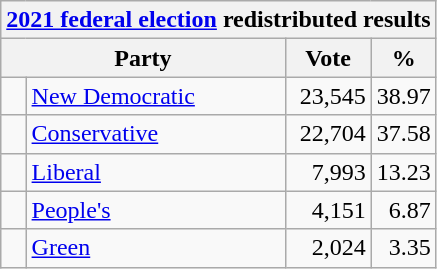<table class="wikitable">
<tr>
<th colspan="4"><a href='#'>2021 federal election</a> redistributed results</th>
</tr>
<tr>
<th bgcolor="#DDDDFF" width="130px" colspan="2">Party</th>
<th bgcolor="#DDDDFF" width="50px">Vote</th>
<th bgcolor="#DDDDFF" width="30px">%</th>
</tr>
<tr>
<td> </td>
<td><a href='#'>New Democratic</a></td>
<td align=right>23,545</td>
<td align=right>38.97</td>
</tr>
<tr>
<td> </td>
<td><a href='#'>Conservative</a></td>
<td align=right>22,704</td>
<td align=right>37.58</td>
</tr>
<tr>
<td> </td>
<td><a href='#'>Liberal</a></td>
<td align=right>7,993</td>
<td align=right>13.23</td>
</tr>
<tr>
<td> </td>
<td><a href='#'>People's</a></td>
<td align=right>4,151</td>
<td align=right>6.87</td>
</tr>
<tr>
<td> </td>
<td><a href='#'>Green</a></td>
<td align=right>2,024</td>
<td align=right>3.35</td>
</tr>
</table>
